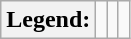<table class="wikitable">
<tr>
<th>Legend:</th>
<td></td>
<td></td>
<td></td>
</tr>
</table>
